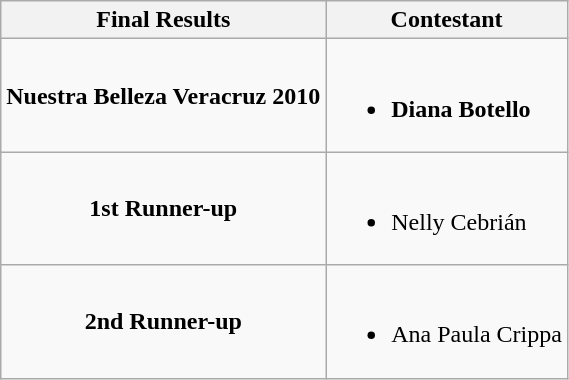<table class="wikitable">
<tr>
<th>Final Results</th>
<th>Contestant</th>
</tr>
<tr>
<td align="center"><strong>Nuestra Belleza Veracruz 2010</strong></td>
<td><br><ul><li><strong>Diana Botello</strong></li></ul></td>
</tr>
<tr>
<td align="center"><strong>1st Runner-up</strong></td>
<td><br><ul><li>Nelly Cebrián</li></ul></td>
</tr>
<tr>
<td align="center"><strong>2nd Runner-up</strong></td>
<td><br><ul><li>Ana Paula Crippa</li></ul></td>
</tr>
</table>
